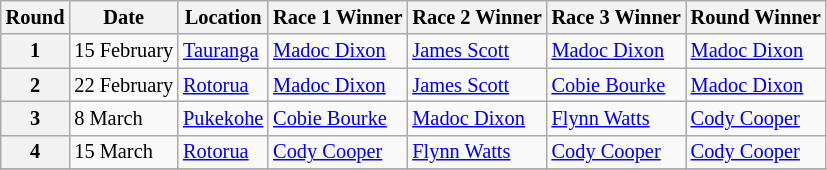<table class="wikitable" style="font-size: 85%;">
<tr>
<th>Round</th>
<th>Date</th>
<th>Location</th>
<th>Race 1 Winner</th>
<th>Race 2 Winner</th>
<th>Race 3 Winner</th>
<th>Round Winner</th>
</tr>
<tr>
<th>1</th>
<td>15 February</td>
<td><a href='#'>Tauranga</a></td>
<td> <a href='#'>Madoc Dixon</a></td>
<td> <a href='#'>James Scott</a></td>
<td> <a href='#'>Madoc Dixon</a></td>
<td> <a href='#'>Madoc Dixon</a></td>
</tr>
<tr>
<th>2</th>
<td>22 February</td>
<td><a href='#'>Rotorua</a></td>
<td> <a href='#'>Madoc Dixon</a></td>
<td> <a href='#'>James Scott</a></td>
<td> <a href='#'>Cobie Bourke</a></td>
<td> <a href='#'>Madoc Dixon</a></td>
</tr>
<tr>
<th>3</th>
<td>8 March</td>
<td><a href='#'>Pukekohe</a></td>
<td> <a href='#'>Cobie Bourke</a></td>
<td> <a href='#'>Madoc Dixon</a></td>
<td> <a href='#'>Flynn Watts</a></td>
<td> <a href='#'>Cody Cooper</a></td>
</tr>
<tr>
<th>4</th>
<td>15 March</td>
<td><a href='#'>Rotorua</a></td>
<td> <a href='#'>Cody Cooper</a></td>
<td> <a href='#'>Flynn Watts</a></td>
<td> <a href='#'>Cody Cooper</a></td>
<td> <a href='#'>Cody Cooper</a></td>
</tr>
<tr>
</tr>
</table>
